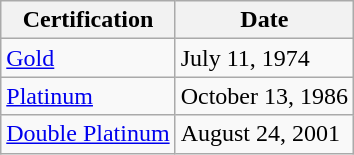<table class="wikitable">
<tr>
<th>Certification</th>
<th>Date</th>
</tr>
<tr>
<td><a href='#'>Gold</a></td>
<td>July 11, 1974</td>
</tr>
<tr>
<td><a href='#'>Platinum</a></td>
<td>October 13, 1986</td>
</tr>
<tr>
<td><a href='#'>Double Platinum</a></td>
<td>August 24, 2001</td>
</tr>
</table>
